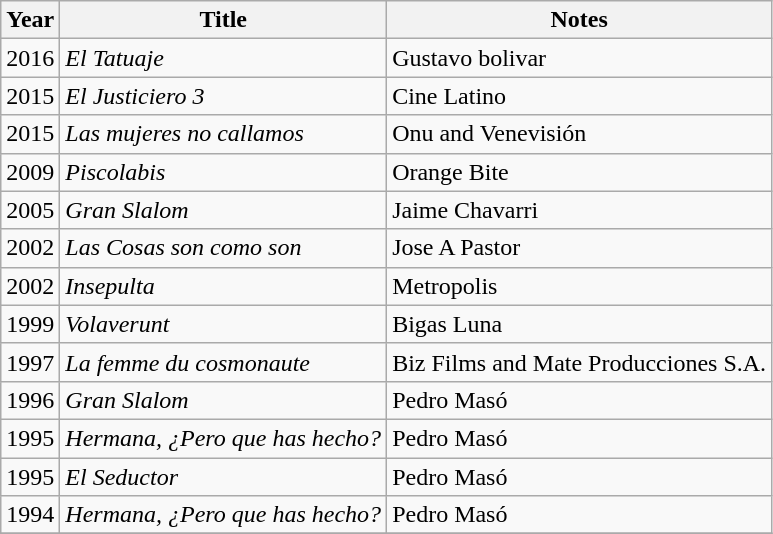<table class="wikitable sortable">
<tr>
<th>Year</th>
<th>Title</th>
<th>Notes</th>
</tr>
<tr>
<td>2016</td>
<td><em>El Tatuaje</em></td>
<td>Gustavo bolivar</td>
</tr>
<tr>
<td>2015</td>
<td><em>El Justiciero 3</em></td>
<td>Cine Latino</td>
</tr>
<tr>
<td>2015</td>
<td><em>Las mujeres no callamos</em></td>
<td>Onu and Venevisión</td>
</tr>
<tr>
<td>2009</td>
<td><em>Piscolabis</em></td>
<td>Orange Bite</td>
</tr>
<tr>
<td>2005</td>
<td><em>Gran Slalom</em></td>
<td>Jaime Chavarri</td>
</tr>
<tr>
<td>2002</td>
<td><em>Las Cosas son como son</em></td>
<td>Jose A Pastor</td>
</tr>
<tr>
<td>2002</td>
<td><em>Insepulta</em></td>
<td>Metropolis</td>
</tr>
<tr>
<td>1999</td>
<td><em>Volaverunt </em></td>
<td>Bigas Luna</td>
</tr>
<tr>
<td>1997</td>
<td><em>La femme du cosmonaute</em></td>
<td>Biz Films and Mate Producciones S.A.</td>
</tr>
<tr>
<td>1996</td>
<td><em>Gran Slalom</em></td>
<td>Pedro Masó</td>
</tr>
<tr>
<td>1995</td>
<td><em>Hermana, ¿Pero que has hecho?</em></td>
<td>Pedro Masó</td>
</tr>
<tr>
<td>1995</td>
<td><em>El Seductor </em></td>
<td>Pedro Masó</td>
</tr>
<tr>
<td>1994</td>
<td><em>Hermana, ¿Pero que has hecho?</em></td>
<td>Pedro Masó</td>
</tr>
<tr>
</tr>
</table>
